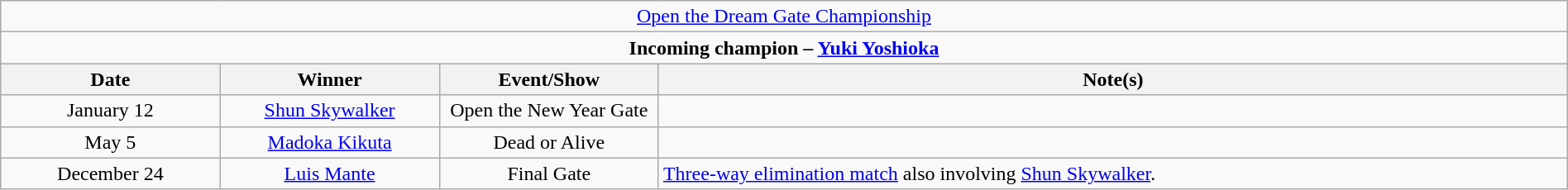<table class="wikitable" style="text-align:center; width:100%;">
<tr>
<td colspan="5" style="text-align: center;"><a href='#'>Open the Dream Gate Championship</a></td>
</tr>
<tr>
<td colspan="5" style="text-align: center;"><strong>Incoming champion – <a href='#'>Yuki Yoshioka</a></strong></td>
</tr>
<tr>
<th width=14%>Date</th>
<th width=14%>Winner</th>
<th width=14%>Event/Show</th>
<th width=58%>Note(s)</th>
</tr>
<tr>
<td>January 12</td>
<td><a href='#'>Shun Skywalker</a></td>
<td>Open the New Year Gate<br></td>
</tr>
<tr>
<td>May 5</td>
<td><a href='#'>Madoka Kikuta</a></td>
<td>Dead or Alive</td>
<td></td>
</tr>
<tr>
<td>December 24</td>
<td><a href='#'>Luis Mante</a></td>
<td>Final Gate</td>
<td align=left><a href='#'>Three-way elimination match</a> also involving <a href='#'>Shun Skywalker</a>.</td>
</tr>
</table>
